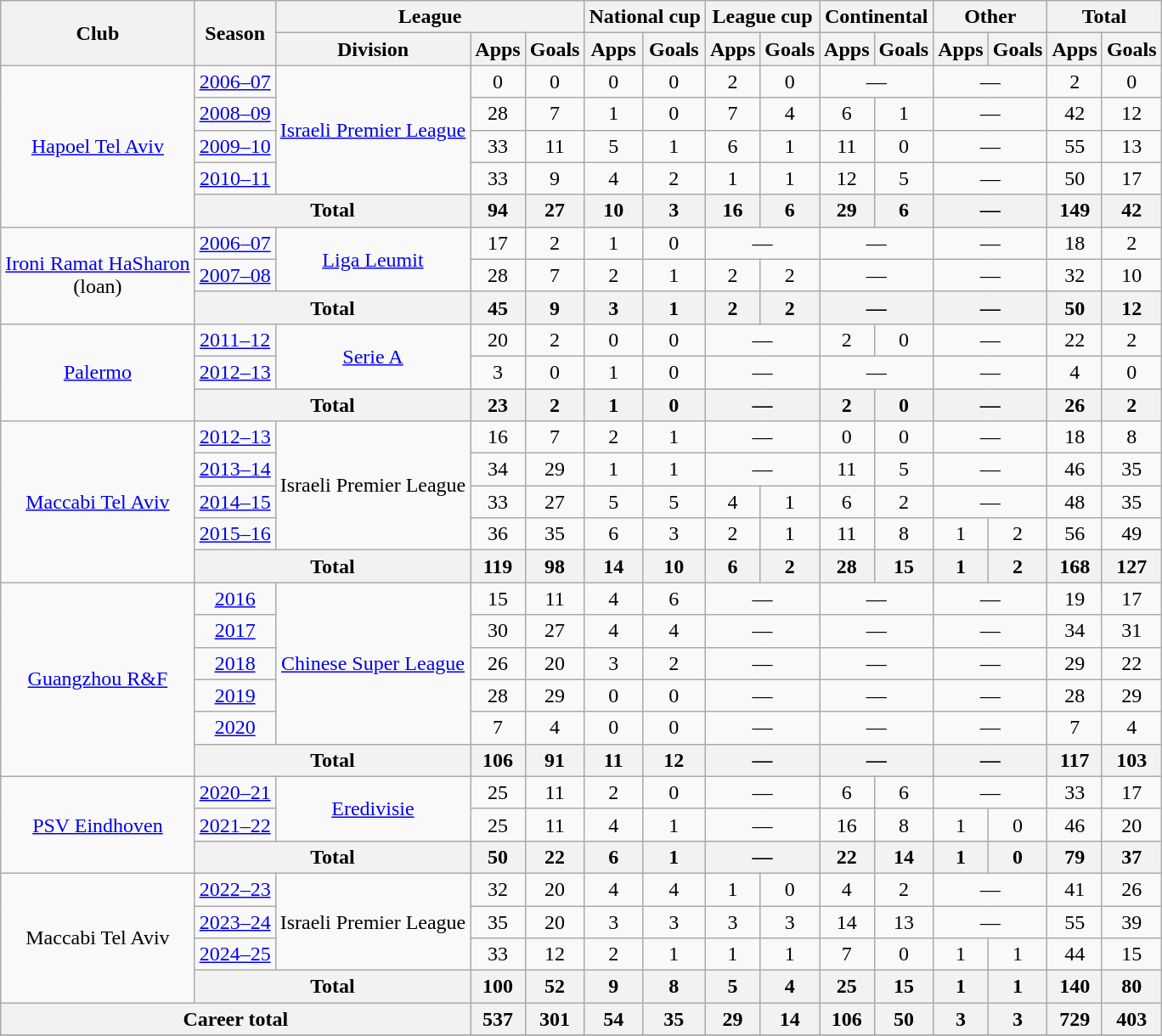<table class="wikitable" style="text-align: center">
<tr>
<th rowspan="2">Club</th>
<th rowspan="2">Season</th>
<th colspan="3">League</th>
<th colspan="2">National cup</th>
<th colspan="2">League cup</th>
<th colspan="2">Continental</th>
<th colspan="2">Other</th>
<th colspan="2">Total</th>
</tr>
<tr>
<th>Division</th>
<th>Apps</th>
<th>Goals</th>
<th>Apps</th>
<th>Goals</th>
<th>Apps</th>
<th>Goals</th>
<th>Apps</th>
<th>Goals</th>
<th>Apps</th>
<th>Goals</th>
<th>Apps</th>
<th>Goals</th>
</tr>
<tr>
<td rowspan="5"><a href='#'>Hapoel Tel Aviv</a></td>
<td><a href='#'>2006–07</a></td>
<td rowspan="4"><a href='#'>Israeli Premier League</a></td>
<td>0</td>
<td>0</td>
<td>0</td>
<td>0</td>
<td>2</td>
<td>0</td>
<td colspan="2">—</td>
<td colspan="2">—</td>
<td>2</td>
<td>0</td>
</tr>
<tr>
<td><a href='#'>2008–09</a></td>
<td>28</td>
<td>7</td>
<td>1</td>
<td>0</td>
<td>7</td>
<td>4</td>
<td>6</td>
<td>1</td>
<td colspan="2">—</td>
<td>42</td>
<td>12</td>
</tr>
<tr>
<td><a href='#'>2009–10</a></td>
<td>33</td>
<td>11</td>
<td>5</td>
<td>1</td>
<td>6</td>
<td>1</td>
<td>11</td>
<td>0</td>
<td colspan="2">—</td>
<td>55</td>
<td>13</td>
</tr>
<tr>
<td><a href='#'>2010–11</a></td>
<td>33</td>
<td>9</td>
<td>4</td>
<td>2</td>
<td>1</td>
<td>1</td>
<td>12</td>
<td>5</td>
<td colspan="2">—</td>
<td>50</td>
<td>17</td>
</tr>
<tr>
<th colspan="2">Total</th>
<th>94</th>
<th>27</th>
<th>10</th>
<th>3</th>
<th>16</th>
<th>6</th>
<th>29</th>
<th>6</th>
<th colspan="2">—</th>
<th>149</th>
<th>42</th>
</tr>
<tr>
<td rowspan="3"><a href='#'>Ironi Ramat HaSharon</a><br>(loan)</td>
<td><a href='#'>2006–07</a></td>
<td rowspan="2"><a href='#'>Liga Leumit</a></td>
<td>17</td>
<td>2</td>
<td>1</td>
<td>0</td>
<td colspan="2">—</td>
<td colspan="2">—</td>
<td colspan="2">—</td>
<td>18</td>
<td>2</td>
</tr>
<tr>
<td><a href='#'>2007–08</a></td>
<td>28</td>
<td>7</td>
<td>2</td>
<td>1</td>
<td>2</td>
<td>2</td>
<td colspan="2">—</td>
<td colspan="2">—</td>
<td>32</td>
<td>10</td>
</tr>
<tr>
<th colspan="2">Total</th>
<th>45</th>
<th>9</th>
<th>3</th>
<th>1</th>
<th>2</th>
<th>2</th>
<th colspan="2">—</th>
<th colspan="2">—</th>
<th>50</th>
<th>12</th>
</tr>
<tr>
<td rowspan="3"><a href='#'>Palermo</a></td>
<td><a href='#'>2011–12</a></td>
<td rowspan="2"><a href='#'>Serie A</a></td>
<td>20</td>
<td>2</td>
<td>0</td>
<td>0</td>
<td colspan="2">—</td>
<td>2</td>
<td>0</td>
<td colspan="2">—</td>
<td>22</td>
<td>2</td>
</tr>
<tr>
<td><a href='#'>2012–13</a></td>
<td>3</td>
<td>0</td>
<td>1</td>
<td>0</td>
<td colspan="2">—</td>
<td colspan="2">—</td>
<td colspan="2">—</td>
<td>4</td>
<td>0</td>
</tr>
<tr>
<th colspan="2">Total</th>
<th>23</th>
<th>2</th>
<th>1</th>
<th>0</th>
<th colspan="2">—</th>
<th>2</th>
<th>0</th>
<th colspan="2">—</th>
<th>26</th>
<th>2</th>
</tr>
<tr>
<td rowspan="5"><a href='#'>Maccabi Tel Aviv</a></td>
<td><a href='#'>2012–13</a></td>
<td rowspan="4">Israeli Premier League</td>
<td>16</td>
<td>7</td>
<td>2</td>
<td>1</td>
<td colspan="2">—</td>
<td>0</td>
<td>0</td>
<td colspan="2">—</td>
<td>18</td>
<td>8</td>
</tr>
<tr>
<td><a href='#'>2013–14</a></td>
<td>34</td>
<td>29</td>
<td>1</td>
<td>1</td>
<td colspan="2">—</td>
<td>11</td>
<td>5</td>
<td colspan="2">—</td>
<td>46</td>
<td>35</td>
</tr>
<tr>
<td><a href='#'>2014–15</a></td>
<td>33</td>
<td>27</td>
<td>5</td>
<td>5</td>
<td>4</td>
<td>1</td>
<td>6</td>
<td>2</td>
<td colspan="2">—</td>
<td>48</td>
<td>35</td>
</tr>
<tr>
<td><a href='#'>2015–16</a></td>
<td>36</td>
<td>35</td>
<td>6</td>
<td>3</td>
<td>2</td>
<td>1</td>
<td>11</td>
<td>8</td>
<td>1</td>
<td>2</td>
<td>56</td>
<td>49</td>
</tr>
<tr>
<th colspan="2">Total</th>
<th>119</th>
<th>98</th>
<th>14</th>
<th>10</th>
<th>6</th>
<th>2</th>
<th>28</th>
<th>15</th>
<th>1</th>
<th>2</th>
<th>168</th>
<th>127</th>
</tr>
<tr>
<td rowspan="6"><a href='#'>Guangzhou R&F</a></td>
<td><a href='#'>2016</a></td>
<td rowspan="5"><a href='#'>Chinese Super League</a></td>
<td>15</td>
<td>11</td>
<td>4</td>
<td>6</td>
<td colspan="2">—</td>
<td colspan="2">—</td>
<td colspan="2">—</td>
<td>19</td>
<td>17</td>
</tr>
<tr>
<td><a href='#'>2017</a></td>
<td>30</td>
<td>27</td>
<td>4</td>
<td>4</td>
<td colspan="2">—</td>
<td colspan="2">—</td>
<td colspan="2">—</td>
<td>34</td>
<td>31</td>
</tr>
<tr>
<td><a href='#'>2018</a></td>
<td>26</td>
<td>20</td>
<td>3</td>
<td>2</td>
<td colspan="2">—</td>
<td colspan="2">—</td>
<td colspan="2">—</td>
<td>29</td>
<td>22</td>
</tr>
<tr>
<td><a href='#'>2019</a></td>
<td>28</td>
<td>29</td>
<td>0</td>
<td>0</td>
<td colspan="2">—</td>
<td colspan="2">—</td>
<td colspan="2">—</td>
<td>28</td>
<td>29</td>
</tr>
<tr>
<td><a href='#'>2020</a></td>
<td>7</td>
<td>4</td>
<td>0</td>
<td>0</td>
<td colspan="2">—</td>
<td colspan="2">—</td>
<td colspan="2">—</td>
<td>7</td>
<td>4</td>
</tr>
<tr>
<th colspan="2">Total</th>
<th>106</th>
<th>91</th>
<th>11</th>
<th>12</th>
<th colspan="2">—</th>
<th colspan="2">—</th>
<th colspan="2">—</th>
<th>117</th>
<th>103</th>
</tr>
<tr>
<td rowspan="3"><a href='#'>PSV Eindhoven</a></td>
<td><a href='#'>2020–21</a></td>
<td rowspan="2"><a href='#'>Eredivisie</a></td>
<td>25</td>
<td>11</td>
<td>2</td>
<td>0</td>
<td colspan="2">—</td>
<td>6</td>
<td>6</td>
<td colspan="2">—</td>
<td>33</td>
<td>17</td>
</tr>
<tr>
<td><a href='#'>2021–22</a></td>
<td>25</td>
<td>11</td>
<td>4</td>
<td>1</td>
<td colspan="2">—</td>
<td>16</td>
<td>8</td>
<td>1</td>
<td>0</td>
<td>46</td>
<td>20</td>
</tr>
<tr>
<th colspan="2">Total</th>
<th>50</th>
<th>22</th>
<th>6</th>
<th>1</th>
<th colspan="2">—</th>
<th>22</th>
<th>14</th>
<th>1</th>
<th>0</th>
<th>79</th>
<th>37</th>
</tr>
<tr>
<td rowspan="4">Maccabi Tel Aviv</td>
<td><a href='#'>2022–23</a></td>
<td rowspan="3">Israeli Premier League</td>
<td>32</td>
<td>20</td>
<td>4</td>
<td>4</td>
<td>1</td>
<td>0</td>
<td>4</td>
<td>2</td>
<td colspan="2">—</td>
<td>41</td>
<td>26</td>
</tr>
<tr>
<td><a href='#'>2023–24</a></td>
<td>35</td>
<td>20</td>
<td>3</td>
<td>3</td>
<td>3</td>
<td>3</td>
<td>14</td>
<td>13</td>
<td colspan="2">—</td>
<td>55</td>
<td>39</td>
</tr>
<tr>
<td><a href='#'>2024–25</a></td>
<td>33</td>
<td>12</td>
<td>2</td>
<td>1</td>
<td>1</td>
<td>1</td>
<td>7</td>
<td>0</td>
<td>1</td>
<td>1</td>
<td>44</td>
<td>15</td>
</tr>
<tr>
<th colspan="2">Total</th>
<th>100</th>
<th>52</th>
<th>9</th>
<th>8</th>
<th>5</th>
<th>4</th>
<th>25</th>
<th>15</th>
<th>1</th>
<th>1</th>
<th>140</th>
<th>80</th>
</tr>
<tr>
<th colspan="3">Career total</th>
<th>537</th>
<th>301</th>
<th>54</th>
<th>35</th>
<th>29</th>
<th>14</th>
<th>106</th>
<th>50</th>
<th>3</th>
<th>3</th>
<th>729</th>
<th>403</th>
</tr>
<tr>
</tr>
</table>
